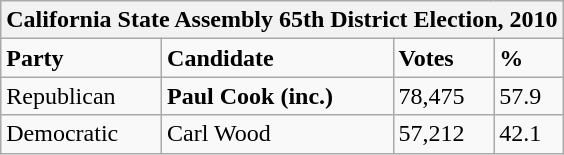<table class="wikitable">
<tr>
<th colspan="4">California State Assembly 65th District Election, 2010</th>
</tr>
<tr>
<td><strong>Party</strong></td>
<td><strong>Candidate</strong></td>
<td><strong>Votes</strong></td>
<td><strong>%</strong></td>
</tr>
<tr>
<td>Republican</td>
<td><strong>Paul Cook (inc.)</strong></td>
<td>78,475</td>
<td>57.9</td>
</tr>
<tr>
<td>Democratic</td>
<td>Carl Wood</td>
<td>57,212</td>
<td>42.1</td>
</tr>
</table>
